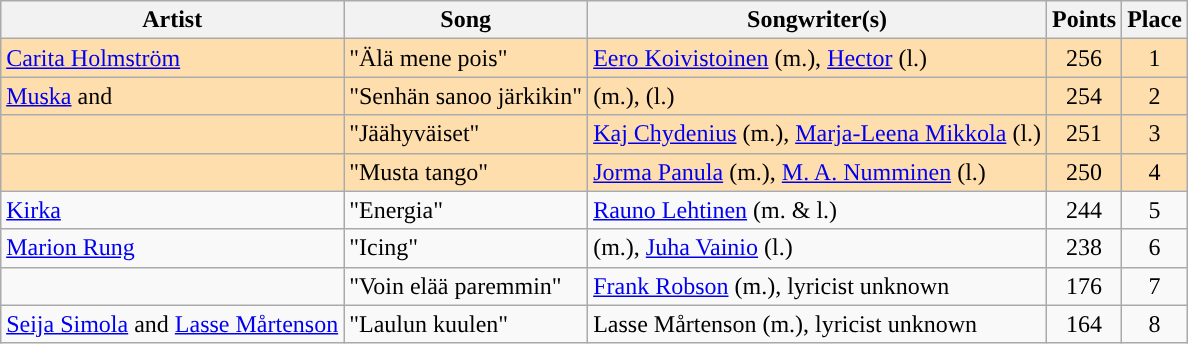<table class="sortable wikitable" style="margin: 1em auto 1em auto;">
<tr>
<th>Artist</th>
<th>Song</th>
<th>Songwriter(s)</th>
<th>Points</th>
<th>Place</th>
</tr>
<tr bgcolor="#FFDEAD">
<td><a href='#'>Carita Holmström</a></td>
<td>"Älä mene pois"</td>
<td><a href='#'>Eero Koivistoinen</a> (m.), <a href='#'>Hector</a> (l.)</td>
<td align="center">256</td>
<td align="center">1</td>
</tr>
<tr bgcolor="#FFDEAD">
<td><a href='#'>Muska</a> and </td>
<td>"Senhän sanoo järkikin"</td>
<td> (m.),  (l.)</td>
<td align="center">254</td>
<td align="center">2</td>
</tr>
<tr bgcolor="#FFDEAD">
<td></td>
<td>"Jäähyväiset"</td>
<td><a href='#'>Kaj Chydenius</a> (m.), <a href='#'>Marja-Leena Mikkola</a> (l.)</td>
<td align="center">251</td>
<td align="center">3</td>
</tr>
<tr bgcolor="#FFDEAD">
<td></td>
<td>"Musta tango"</td>
<td><a href='#'>Jorma Panula</a> (m.), <a href='#'>M. A. Numminen</a> (l.)</td>
<td align="center">250</td>
<td align="center">4</td>
</tr>
<tr>
<td><a href='#'>Kirka</a></td>
<td>"Energia"</td>
<td><a href='#'>Rauno Lehtinen</a> (m. & l.)</td>
<td align="center">244</td>
<td align="center">5</td>
</tr>
<tr>
<td><a href='#'>Marion Rung</a></td>
<td>"Icing"</td>
<td> (m.), <a href='#'>Juha Vainio</a> (l.)</td>
<td align="center">238</td>
<td align="center">6</td>
</tr>
<tr>
<td></td>
<td>"Voin elää paremmin"</td>
<td><a href='#'>Frank Robson</a> (m.), lyricist unknown</td>
<td align="center">176</td>
<td align="center">7</td>
</tr>
<tr>
<td><a href='#'>Seija Simola</a> and <a href='#'>Lasse Mårtenson</a></td>
<td>"Laulun kuulen"</td>
<td>Lasse Mårtenson (m.), lyricist unknown</td>
<td align="center">164</td>
<td align="center">8</td>
</tr>
</table>
